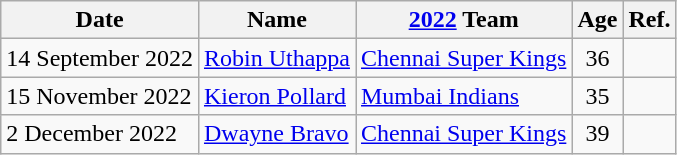<table class="wikitable">
<tr>
<th>Date</th>
<th>Name</th>
<th><a href='#'>2022</a> Team</th>
<th>Age</th>
<th>Ref.</th>
</tr>
<tr>
<td>14 September 2022</td>
<td> <a href='#'>Robin Uthappa</a></td>
<td><a href='#'>Chennai Super Kings</a></td>
<td align=center>36</td>
<td></td>
</tr>
<tr>
<td>15 November 2022</td>
<td> <a href='#'>Kieron Pollard</a></td>
<td><a href='#'>Mumbai Indians</a></td>
<td align=center>35</td>
<td></td>
</tr>
<tr>
<td>2 December 2022</td>
<td> <a href='#'>Dwayne Bravo</a></td>
<td><a href='#'>Chennai Super Kings</a></td>
<td align=center>39</td>
<td></td>
</tr>
</table>
